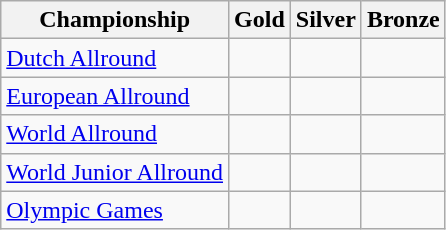<table class="wikitable">
<tr>
<th>Championship</th>
<th>Gold <br> </th>
<th>Silver <br> </th>
<th>Bronze <br> </th>
</tr>
<tr>
<td><a href='#'>Dutch Allround</a></td>
<td></td>
<td></td>
<td></td>
</tr>
<tr>
<td><a href='#'>European Allround</a></td>
<td></td>
<td></td>
<td></td>
</tr>
<tr>
<td><a href='#'>World Allround</a></td>
<td></td>
<td></td>
<td></td>
</tr>
<tr>
<td><a href='#'>World Junior Allround</a></td>
<td></td>
<td></td>
<td></td>
</tr>
<tr>
<td><a href='#'>Olympic Games</a></td>
<td></td>
<td></td>
<td></td>
</tr>
</table>
